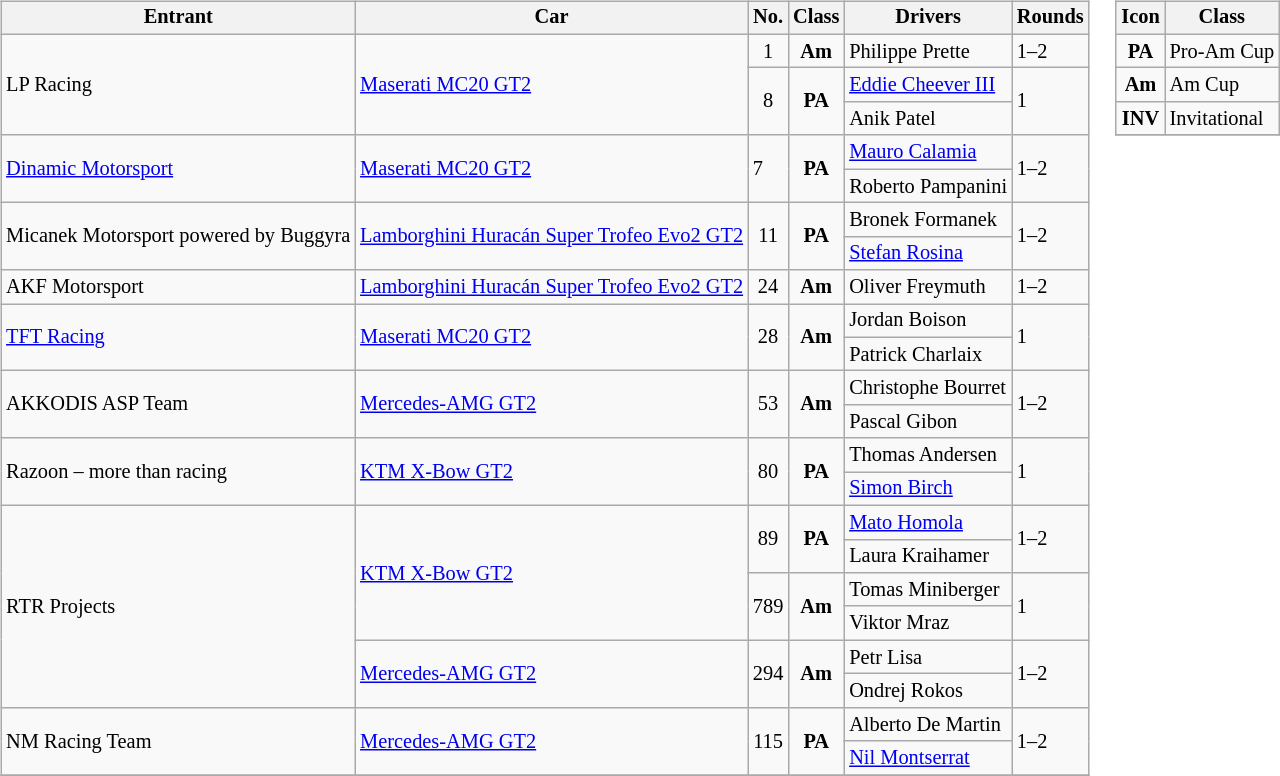<table>
<tr>
<td><br><table class="wikitable" style="font-size:85%; text-align:left">
<tr>
<th>Entrant</th>
<th>Car</th>
<th>No.</th>
<th>Class</th>
<th>Drivers</th>
<th>Rounds</th>
</tr>
<tr>
<td rowspan="3"> LP Racing</td>
<td rowspan="3"><a href='#'>Maserati MC20 GT2</a></td>
<td align="center">1</td>
<td align="center"><strong><span>Am</span></strong></td>
<td> Philippe Prette</td>
<td>1–2</td>
</tr>
<tr>
<td rowspan="2" align="center">8</td>
<td rowspan="2" align="center"><strong><span>PA</span></strong></td>
<td> <a href='#'>Eddie Cheever III</a></td>
<td rowspan="2">1</td>
</tr>
<tr>
<td> Anik Patel</td>
</tr>
<tr>
<td rowspan="2"> <a href='#'>Dinamic Motorsport</a></td>
<td rowspan="2"><a href='#'>Maserati MC20 GT2</a></td>
<td rowspan="2"><div>7</div></td>
<td rowspan="2" align="center"><strong><span>PA</span></strong></td>
<td> <a href='#'>Mauro Calamia</a></td>
<td rowspan="2">1–2</td>
</tr>
<tr>
<td> Roberto Pampanini</td>
</tr>
<tr>
<td rowspan="2"> Micanek Motorsport powered by Buggyra</td>
<td rowspan="2"><a href='#'>Lamborghini Huracán Super Trofeo Evo2 GT2</a></td>
<td rowspan="2" align="center">11</td>
<td rowspan="2" align="center"><strong><span>PA</span></strong></td>
<td> Bronek Formanek</td>
<td rowspan="2">1–2</td>
</tr>
<tr>
<td> <a href='#'>Stefan Rosina</a></td>
</tr>
<tr>
<td> AKF Motorsport</td>
<td><a href='#'>Lamborghini Huracán Super Trofeo Evo2 GT2</a></td>
<td align="center">24</td>
<td align="center"><strong><span>Am</span></strong></td>
<td> Oliver Freymuth</td>
<td>1–2</td>
</tr>
<tr>
<td rowspan="2"> <a href='#'>TFT Racing</a></td>
<td rowspan="2"><a href='#'>Maserati MC20 GT2</a></td>
<td rowspan="2" align="center">28</td>
<td rowspan="2" align="center"><strong><span>Am</span></strong></td>
<td> Jordan Boison</td>
<td rowspan="2">1</td>
</tr>
<tr>
<td> Patrick Charlaix</td>
</tr>
<tr>
<td rowspan="2"> AKKODIS ASP Team</td>
<td rowspan="2"><a href='#'>Mercedes-AMG GT2</a></td>
<td rowspan="2" align="center">53</td>
<td rowspan="2" align="center"><strong><span>Am</span></strong></td>
<td> Christophe Bourret</td>
<td rowspan="2">1–2</td>
</tr>
<tr>
<td> Pascal Gibon</td>
</tr>
<tr>
<td rowspan="2"> Razoon  – more than racing</td>
<td rowspan="2"><a href='#'>KTM X-Bow GT2</a></td>
<td rowspan="2" align="center">80</td>
<td rowspan="2" align="center"><strong><span>PA</span></strong></td>
<td> Thomas Andersen</td>
<td rowspan="2">1</td>
</tr>
<tr>
<td> <a href='#'>Simon Birch</a></td>
</tr>
<tr>
<td rowspan="6"> RTR Projects</td>
<td rowspan="4"><a href='#'>KTM X-Bow GT2</a></td>
<td rowspan="2" align="center">89</td>
<td rowspan="2" align="center"><strong><span>PA</span></strong></td>
<td> <a href='#'>Mato Homola</a></td>
<td rowspan="2">1–2</td>
</tr>
<tr>
<td> Laura Kraihamer</td>
</tr>
<tr>
<td rowspan="2" align="center">789</td>
<td rowspan="2" align="center"><strong><span>Am</span></strong></td>
<td> Tomas Miniberger</td>
<td rowspan="2">1</td>
</tr>
<tr>
<td> Viktor Mraz</td>
</tr>
<tr>
<td rowspan="2"><a href='#'>Mercedes-AMG GT2</a></td>
<td rowspan="2" align="center">294</td>
<td rowspan="2" align="center"><strong><span>Am</span></strong></td>
<td> Petr Lisa</td>
<td rowspan="2">1–2</td>
</tr>
<tr>
<td> Ondrej Rokos</td>
</tr>
<tr>
<td rowspan="2"> NM Racing Team</td>
<td rowspan="2"><a href='#'>Mercedes-AMG GT2</a></td>
<td rowspan="2" align="center">115</td>
<td rowspan="2" align="center"><strong><span>PA</span></strong></td>
<td> Alberto De Martin</td>
<td rowspan="2">1–2</td>
</tr>
<tr>
<td> <a href='#'>Nil Montserrat</a></td>
</tr>
<tr>
</tr>
</table>
</td>
<td valign="top"><br><table class="wikitable" style="font-size: 85%;">
<tr>
<th>Icon</th>
<th>Class</th>
</tr>
<tr>
<td align=center><strong><span>PA</span></strong></td>
<td>Pro-Am Cup</td>
</tr>
<tr>
<td align=center><strong><span>Am</span></strong></td>
<td>Am Cup</td>
</tr>
<tr>
<td align=center><strong><span>INV</span></strong></td>
<td>Invitational</td>
</tr>
<tr>
</tr>
</table>
</td>
</tr>
</table>
